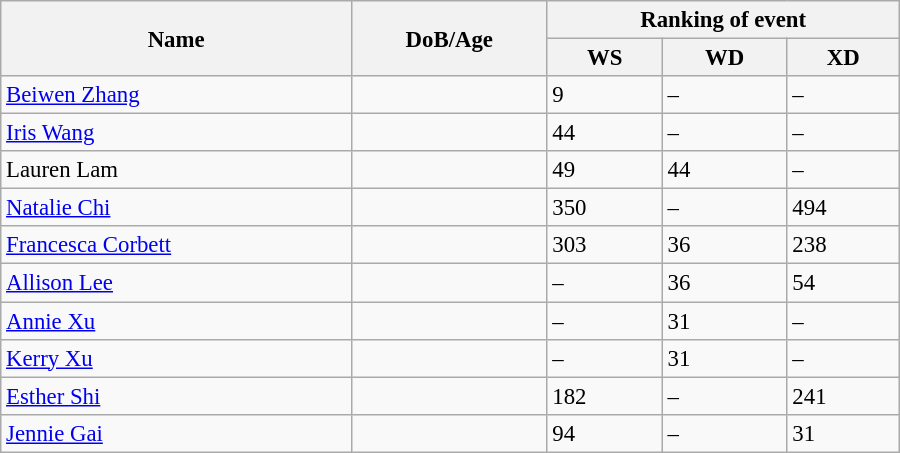<table class="wikitable" style="width:600px; font-size:95%;">
<tr>
<th rowspan="2" align="left">Name</th>
<th rowspan="2" align="left">DoB/Age</th>
<th colspan="3" align="center">Ranking of event</th>
</tr>
<tr>
<th align="center">WS</th>
<th>WD</th>
<th align="center">XD</th>
</tr>
<tr>
<td><a href='#'>Beiwen Zhang</a></td>
<td></td>
<td>9</td>
<td>–</td>
<td>–</td>
</tr>
<tr>
<td><a href='#'>Iris Wang</a></td>
<td></td>
<td>44</td>
<td>–</td>
<td>–</td>
</tr>
<tr>
<td>Lauren Lam</td>
<td></td>
<td>49</td>
<td>44</td>
<td>–</td>
</tr>
<tr>
<td><a href='#'>Natalie Chi</a></td>
<td></td>
<td>350</td>
<td>–</td>
<td>494</td>
</tr>
<tr>
<td><a href='#'>Francesca Corbett</a></td>
<td></td>
<td>303</td>
<td>36</td>
<td>238</td>
</tr>
<tr>
<td><a href='#'>Allison Lee</a></td>
<td></td>
<td>–</td>
<td>36</td>
<td>54</td>
</tr>
<tr>
<td><a href='#'>Annie Xu</a></td>
<td></td>
<td>–</td>
<td>31</td>
<td>–</td>
</tr>
<tr>
<td><a href='#'>Kerry Xu</a></td>
<td></td>
<td>–</td>
<td>31</td>
<td>–</td>
</tr>
<tr>
<td><a href='#'>Esther Shi</a></td>
<td></td>
<td>182</td>
<td>–</td>
<td>241</td>
</tr>
<tr>
<td><a href='#'>Jennie Gai</a></td>
<td></td>
<td>94</td>
<td>–</td>
<td>31</td>
</tr>
</table>
